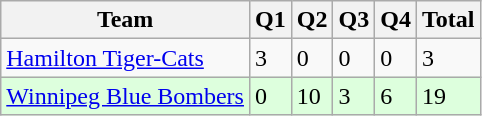<table class="wikitable">
<tr>
<th>Team</th>
<th>Q1</th>
<th>Q2</th>
<th>Q3</th>
<th>Q4</th>
<th>Total</th>
</tr>
<tr>
<td><a href='#'>Hamilton Tiger-Cats</a></td>
<td>3</td>
<td>0</td>
<td>0</td>
<td>0</td>
<td>3</td>
</tr>
<tr style="background:#dfd;">
<td><a href='#'>Winnipeg Blue Bombers</a></td>
<td>0</td>
<td>10</td>
<td>3</td>
<td>6</td>
<td>19</td>
</tr>
</table>
